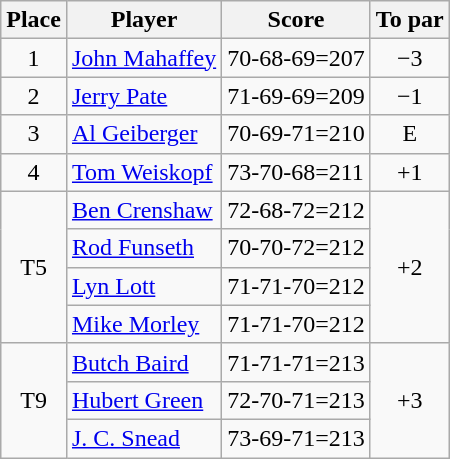<table class=wikitable>
<tr>
<th>Place</th>
<th>Player</th>
<th>Score</th>
<th>To par</th>
</tr>
<tr>
<td align=center>1</td>
<td> <a href='#'>John Mahaffey</a></td>
<td>70-68-69=207</td>
<td align=center>−3</td>
</tr>
<tr>
<td align=center>2</td>
<td> <a href='#'>Jerry Pate</a></td>
<td>71-69-69=209</td>
<td align=center>−1</td>
</tr>
<tr>
<td align=center>3</td>
<td> <a href='#'>Al Geiberger</a></td>
<td>70-69-71=210</td>
<td align=center>E</td>
</tr>
<tr>
<td align=center>4</td>
<td> <a href='#'>Tom Weiskopf</a></td>
<td>73-70-68=211</td>
<td align=center>+1</td>
</tr>
<tr>
<td rowspan=4 align=center>T5</td>
<td> <a href='#'>Ben Crenshaw</a></td>
<td>72-68-72=212</td>
<td rowspan=4 align=center>+2</td>
</tr>
<tr>
<td> <a href='#'>Rod Funseth</a></td>
<td>70-70-72=212</td>
</tr>
<tr>
<td> <a href='#'>Lyn Lott</a></td>
<td>71-71-70=212</td>
</tr>
<tr>
<td> <a href='#'>Mike Morley</a></td>
<td>71-71-70=212</td>
</tr>
<tr>
<td rowspan=3 align=center>T9</td>
<td> <a href='#'>Butch Baird</a></td>
<td>71-71-71=213</td>
<td rowspan=3 align=center>+3</td>
</tr>
<tr>
<td> <a href='#'>Hubert Green</a></td>
<td>72-70-71=213</td>
</tr>
<tr>
<td> <a href='#'>J. C. Snead</a></td>
<td>73-69-71=213</td>
</tr>
</table>
